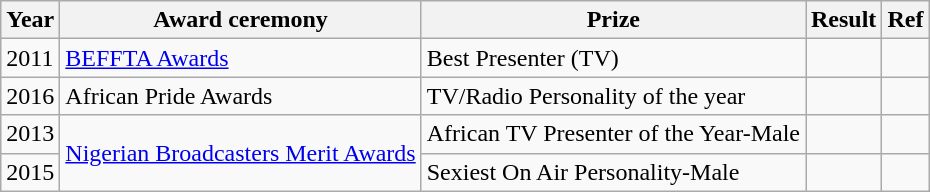<table class ="wikitable">
<tr>
<th>Year</th>
<th>Award ceremony</th>
<th>Prize</th>
<th>Result</th>
<th>Ref</th>
</tr>
<tr>
<td>2011</td>
<td><a href='#'>BEFFTA Awards</a></td>
<td>Best Presenter (TV)</td>
<td></td>
<td></td>
</tr>
<tr>
<td>2016</td>
<td>African Pride Awards</td>
<td>TV/Radio Personality of the year</td>
<td></td>
<td></td>
</tr>
<tr>
<td>2013</td>
<td rowspan="2"><a href='#'>Nigerian Broadcasters Merit Awards</a></td>
<td>African TV Presenter of the Year-Male</td>
<td></td>
<td></td>
</tr>
<tr>
<td>2015</td>
<td>Sexiest On Air Personality-Male</td>
<td></td>
<td></td>
</tr>
</table>
